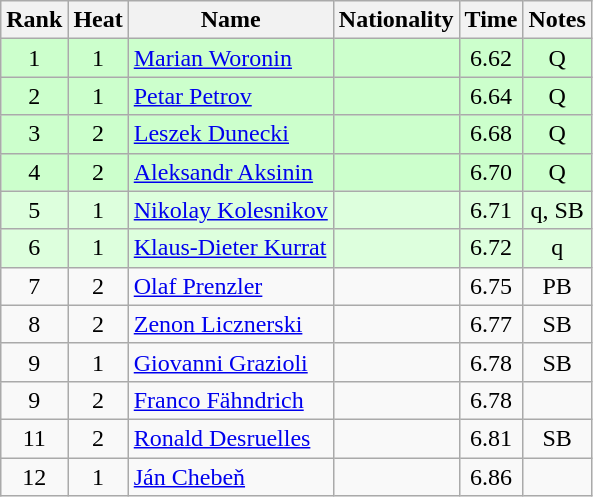<table class="wikitable sortable" style="text-align:center">
<tr>
<th>Rank</th>
<th>Heat</th>
<th>Name</th>
<th>Nationality</th>
<th>Time</th>
<th>Notes</th>
</tr>
<tr bgcolor=ccffcc>
<td>1</td>
<td>1</td>
<td align="left"><a href='#'>Marian Woronin</a></td>
<td align=left></td>
<td>6.62</td>
<td>Q</td>
</tr>
<tr bgcolor=ccffcc>
<td>2</td>
<td>1</td>
<td align="left"><a href='#'>Petar Petrov</a></td>
<td align=left></td>
<td>6.64</td>
<td>Q</td>
</tr>
<tr bgcolor=ccffcc>
<td>3</td>
<td>2</td>
<td align="left"><a href='#'>Leszek Dunecki</a></td>
<td align=left></td>
<td>6.68</td>
<td>Q</td>
</tr>
<tr bgcolor=ccffcc>
<td>4</td>
<td>2</td>
<td align="left"><a href='#'>Aleksandr Aksinin</a></td>
<td align=left></td>
<td>6.70</td>
<td>Q</td>
</tr>
<tr bgcolor=ddffdd>
<td>5</td>
<td>1</td>
<td align="left"><a href='#'>Nikolay Kolesnikov</a></td>
<td align=left></td>
<td>6.71</td>
<td>q, SB</td>
</tr>
<tr bgcolor=ddffdd>
<td>6</td>
<td>1</td>
<td align="left"><a href='#'>Klaus-Dieter Kurrat</a></td>
<td align=left></td>
<td>6.72</td>
<td>q</td>
</tr>
<tr>
<td>7</td>
<td>2</td>
<td align="left"><a href='#'>Olaf Prenzler</a></td>
<td align=left></td>
<td>6.75</td>
<td>PB</td>
</tr>
<tr>
<td>8</td>
<td>2</td>
<td align="left"><a href='#'>Zenon Licznerski</a></td>
<td align=left></td>
<td>6.77</td>
<td>SB</td>
</tr>
<tr>
<td>9</td>
<td>1</td>
<td align="left"><a href='#'>Giovanni Grazioli</a></td>
<td align=left></td>
<td>6.78</td>
<td>SB</td>
</tr>
<tr>
<td>9</td>
<td>2</td>
<td align="left"><a href='#'>Franco Fähndrich</a></td>
<td align=left></td>
<td>6.78</td>
<td></td>
</tr>
<tr>
<td>11</td>
<td>2</td>
<td align="left"><a href='#'>Ronald Desruelles</a></td>
<td align=left></td>
<td>6.81</td>
<td>SB</td>
</tr>
<tr>
<td>12</td>
<td>1</td>
<td align="left"><a href='#'>Ján Chebeň</a></td>
<td align=left></td>
<td>6.86</td>
<td></td>
</tr>
</table>
